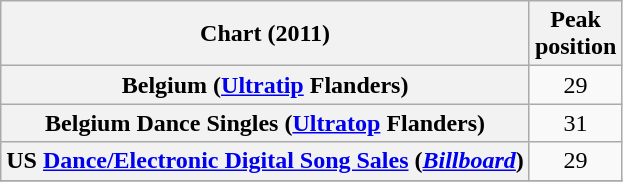<table class="wikitable plainrowheaders sortable">
<tr>
<th>Chart (2011)</th>
<th>Peak<br>position</th>
</tr>
<tr>
<th scope="row">Belgium (<a href='#'>Ultratip</a> Flanders)</th>
<td style="text-align:center;">29</td>
</tr>
<tr>
<th scope="row">Belgium Dance Singles (<a href='#'>Ultratop</a> Flanders)</th>
<td style="text-align:center;">31</td>
</tr>
<tr>
<th scope="row">US <a href='#'>Dance/Electronic Digital Song Sales</a> (<em><a href='#'>Billboard</a></em>)</th>
<td style="text-align:center;">29</td>
</tr>
<tr>
</tr>
</table>
